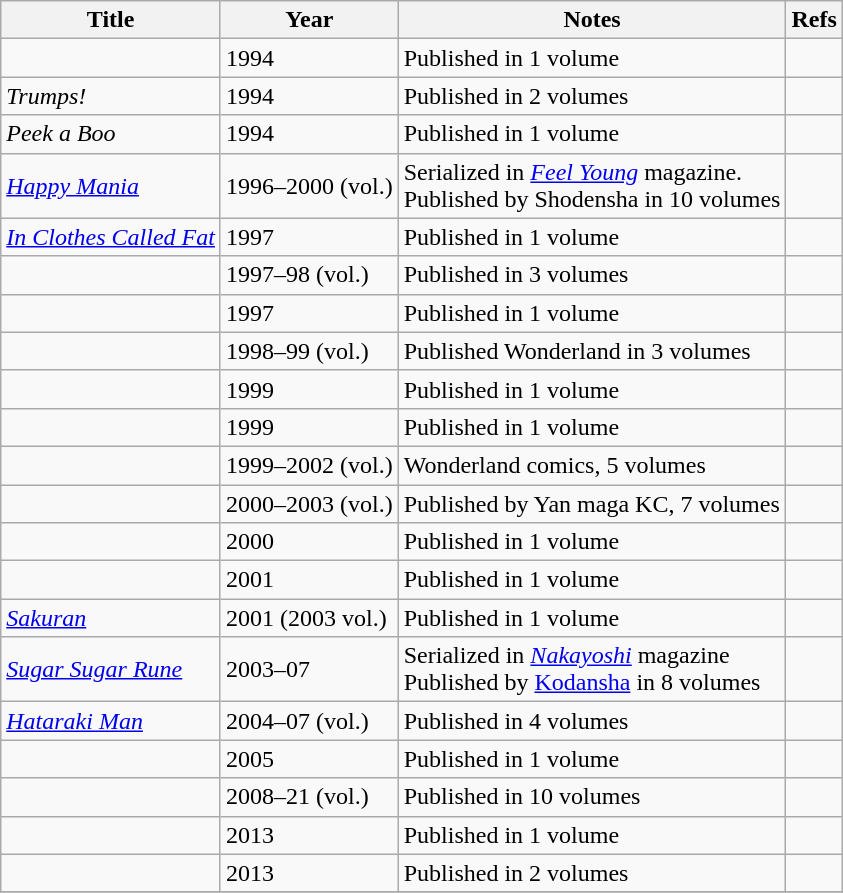<table class="wikitable sortable">
<tr>
<th>Title</th>
<th>Year</th>
<th>Notes</th>
<th>Refs</th>
</tr>
<tr>
<td></td>
<td>1994</td>
<td>Published in 1 volume</td>
<td></td>
</tr>
<tr>
<td><em>Trumps!</em></td>
<td>1994</td>
<td>Published in 2 volumes</td>
<td></td>
</tr>
<tr>
<td><em>Peek a Boo</em></td>
<td>1994</td>
<td>Published in 1 volume</td>
<td></td>
</tr>
<tr>
<td><em><a href='#'>Happy Mania</a></em></td>
<td>1996–2000 (vol.)</td>
<td>Serialized in <em><a href='#'>Feel Young</a></em> magazine.<br>Published by Shodensha in 10 volumes</td>
<td></td>
</tr>
<tr>
<td><em><a href='#'>In Clothes Called Fat</a></em></td>
<td>1997</td>
<td>Published in 1 volume</td>
<td></td>
</tr>
<tr>
<td></td>
<td>1997–98 (vol.)</td>
<td>Published in 3 volumes</td>
<td></td>
</tr>
<tr>
<td></td>
<td>1997</td>
<td>Published in 1 volume</td>
<td></td>
</tr>
<tr>
<td></td>
<td>1998–99 (vol.)</td>
<td>Published Wonderland in 3 volumes</td>
<td></td>
</tr>
<tr>
<td></td>
<td>1999</td>
<td>Published in 1 volume</td>
<td></td>
</tr>
<tr>
<td></td>
<td>1999</td>
<td>Published in 1 volume</td>
<td></td>
</tr>
<tr>
<td></td>
<td>1999–2002 (vol.)</td>
<td>Wonderland comics, 5 volumes</td>
<td></td>
</tr>
<tr>
<td></td>
<td>2000–2003 (vol.)</td>
<td>Published by Yan maga KC, 7 volumes</td>
<td></td>
</tr>
<tr>
<td></td>
<td>2000</td>
<td>Published in 1 volume</td>
<td></td>
</tr>
<tr>
<td></td>
<td>2001</td>
<td>Published in 1 volume</td>
<td></td>
</tr>
<tr>
<td><em><a href='#'>Sakuran</a></em></td>
<td>2001 (2003 vol.)</td>
<td>Published in 1 volume</td>
<td></td>
</tr>
<tr>
<td><em><a href='#'>Sugar Sugar Rune</a></em></td>
<td>2003–07</td>
<td>Serialized in <em><a href='#'>Nakayoshi</a></em> magazine<br>Published by <a href='#'>Kodansha</a> in 8 volumes</td>
<td></td>
</tr>
<tr>
<td><em><a href='#'>Hataraki Man</a></em></td>
<td>2004–07 (vol.)</td>
<td>Published in 4 volumes</td>
<td></td>
</tr>
<tr>
<td></td>
<td>2005</td>
<td>Published in 1 volume</td>
<td></td>
</tr>
<tr>
<td></td>
<td>2008–21 (vol.)</td>
<td>Published in 10 volumes</td>
<td></td>
</tr>
<tr>
<td></td>
<td>2013</td>
<td>Published in 1 volume</td>
<td></td>
</tr>
<tr>
<td></td>
<td>2013</td>
<td>Published in 2 volumes</td>
<td></td>
</tr>
<tr>
</tr>
</table>
